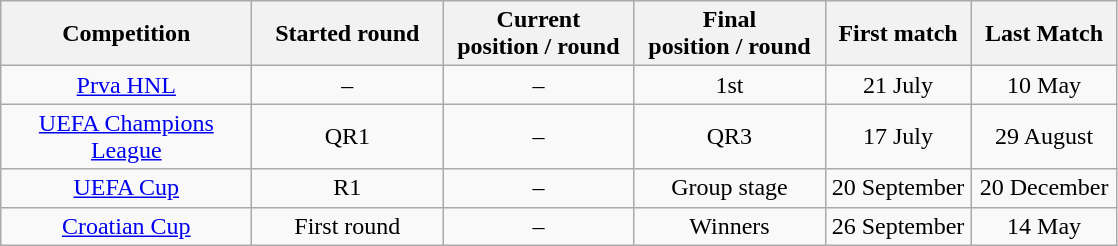<table class="wikitable" style="text-align: center;">
<tr>
<th width="160">Competition</th>
<th width="120">Started round</th>
<th width="120">Current<br>position / round</th>
<th width="120">Final<br>position / round</th>
<th width="90">First match</th>
<th width="90">Last Match</th>
</tr>
<tr>
<td><a href='#'>Prva HNL</a></td>
<td>–</td>
<td>–</td>
<td>1st</td>
<td>21 July</td>
<td>10 May</td>
</tr>
<tr>
<td><a href='#'>UEFA Champions League</a></td>
<td>QR1</td>
<td>–</td>
<td>QR3</td>
<td>17 July</td>
<td>29 August</td>
</tr>
<tr>
<td><a href='#'>UEFA Cup</a></td>
<td>R1</td>
<td>–</td>
<td>Group stage</td>
<td>20 September</td>
<td>20 December</td>
</tr>
<tr>
<td><a href='#'>Croatian Cup</a></td>
<td>First round</td>
<td>–</td>
<td>Winners</td>
<td>26 September</td>
<td>14 May</td>
</tr>
</table>
